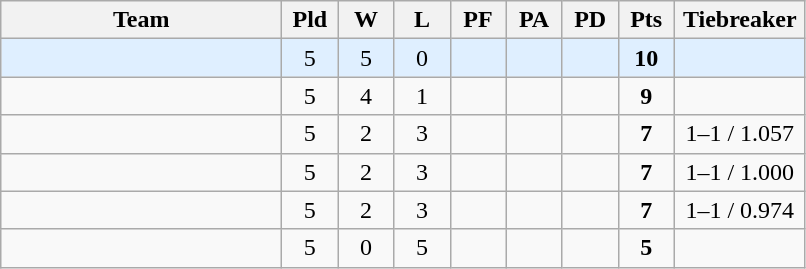<table class=wikitable style="text-align:center">
<tr>
<th width=180>Team</th>
<th width=30>Pld</th>
<th width=30>W</th>
<th width=30>L</th>
<th width=30>PF</th>
<th width=30>PA</th>
<th width=30>PD</th>
<th width=30>Pts</th>
<th width=80>Tiebreaker</th>
</tr>
<tr bgcolor="#dfefff">
<td align="left"></td>
<td>5</td>
<td>5</td>
<td>0</td>
<td></td>
<td></td>
<td></td>
<td><strong>10</strong></td>
<td></td>
</tr>
<tr>
<td align="left"></td>
<td>5</td>
<td>4</td>
<td>1</td>
<td></td>
<td></td>
<td></td>
<td><strong>9</strong></td>
<td></td>
</tr>
<tr>
<td align="left"></td>
<td>5</td>
<td>2</td>
<td>3</td>
<td></td>
<td></td>
<td></td>
<td><strong>7</strong></td>
<td>1–1 / 1.057</td>
</tr>
<tr>
<td align="left"></td>
<td>5</td>
<td>2</td>
<td>3</td>
<td></td>
<td></td>
<td></td>
<td><strong>7</strong></td>
<td>1–1 / 1.000</td>
</tr>
<tr>
<td align="left"></td>
<td>5</td>
<td>2</td>
<td>3</td>
<td></td>
<td></td>
<td></td>
<td><strong>7</strong></td>
<td>1–1 / 0.974</td>
</tr>
<tr>
<td align="left"></td>
<td>5</td>
<td>0</td>
<td>5</td>
<td></td>
<td></td>
<td></td>
<td><strong>5</strong></td>
<td></td>
</tr>
</table>
